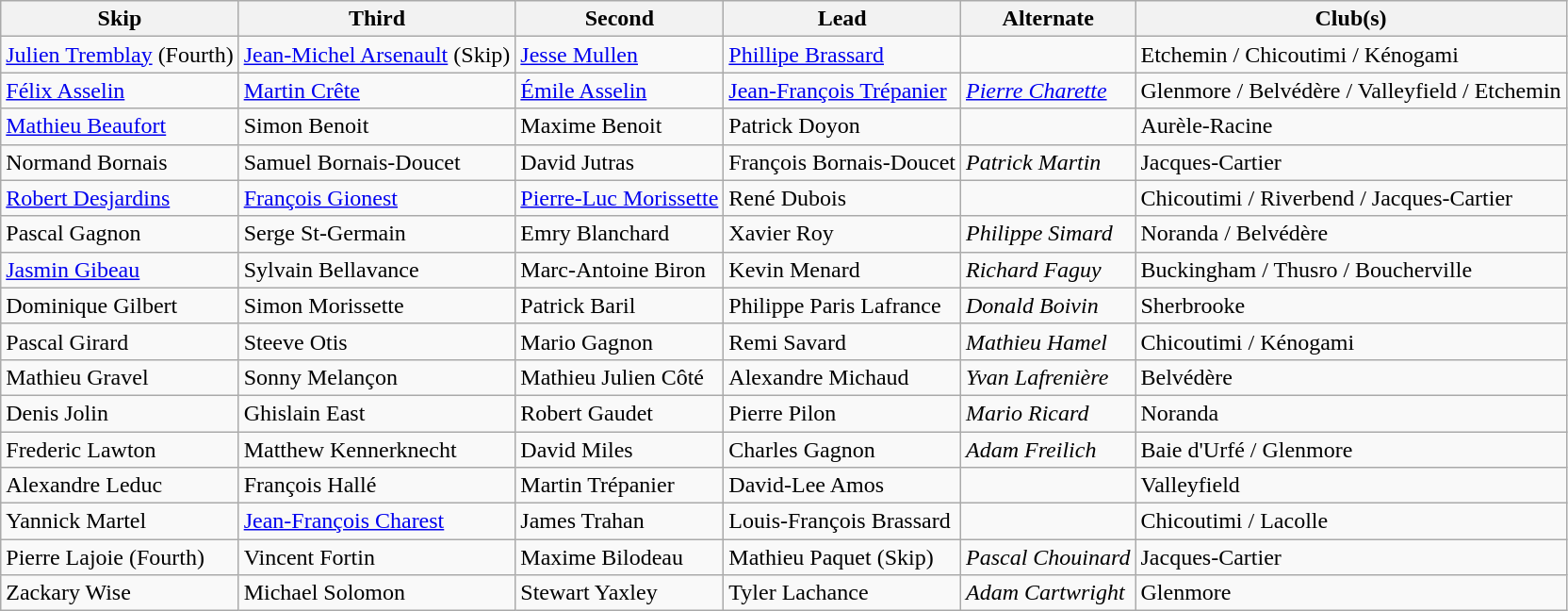<table class="wikitable">
<tr>
<th scope="col">Skip</th>
<th scope="col">Third</th>
<th scope="col">Second</th>
<th scope="col">Lead</th>
<th scope="col">Alternate</th>
<th scope="col">Club(s)</th>
</tr>
<tr>
<td><a href='#'>Julien Tremblay</a> (Fourth)</td>
<td><a href='#'>Jean-Michel Arsenault</a> (Skip)</td>
<td><a href='#'>Jesse Mullen</a></td>
<td><a href='#'>Phillipe Brassard</a></td>
<td></td>
<td>Etchemin / Chicoutimi / Kénogami</td>
</tr>
<tr>
<td><a href='#'>Félix Asselin</a></td>
<td><a href='#'>Martin Crête</a></td>
<td><a href='#'>Émile Asselin</a></td>
<td><a href='#'>Jean-François Trépanier</a></td>
<td><em><a href='#'>Pierre Charette</a></em></td>
<td>Glenmore / Belvédère / Valleyfield / Etchemin</td>
</tr>
<tr>
<td><a href='#'>Mathieu Beaufort</a></td>
<td>Simon Benoit</td>
<td>Maxime Benoit</td>
<td>Patrick Doyon</td>
<td></td>
<td>Aurèle-Racine</td>
</tr>
<tr>
<td>Normand Bornais</td>
<td>Samuel Bornais-Doucet</td>
<td>David Jutras</td>
<td>François Bornais-Doucet</td>
<td><em>Patrick Martin</em></td>
<td>Jacques-Cartier</td>
</tr>
<tr>
<td><a href='#'>Robert Desjardins</a></td>
<td><a href='#'>François Gionest</a></td>
<td><a href='#'>Pierre-Luc Morissette</a></td>
<td>René Dubois</td>
<td></td>
<td>Chicoutimi / Riverbend / Jacques-Cartier</td>
</tr>
<tr>
<td>Pascal Gagnon</td>
<td>Serge St-Germain</td>
<td>Emry Blanchard</td>
<td>Xavier Roy</td>
<td><em>Philippe Simard</em></td>
<td>Noranda / Belvédère</td>
</tr>
<tr>
<td><a href='#'>Jasmin Gibeau</a></td>
<td>Sylvain Bellavance</td>
<td>Marc-Antoine Biron</td>
<td>Kevin Menard</td>
<td><em>Richard Faguy</em></td>
<td>Buckingham / Thusro / Boucherville</td>
</tr>
<tr>
<td>Dominique Gilbert</td>
<td>Simon Morissette</td>
<td>Patrick Baril</td>
<td>Philippe Paris Lafrance</td>
<td><em>Donald Boivin</em></td>
<td>Sherbrooke</td>
</tr>
<tr>
<td>Pascal Girard</td>
<td>Steeve Otis</td>
<td>Mario Gagnon</td>
<td>Remi Savard</td>
<td><em>Mathieu Hamel</em></td>
<td>Chicoutimi / Kénogami</td>
</tr>
<tr>
<td>Mathieu Gravel</td>
<td>Sonny Melançon</td>
<td>Mathieu Julien Côté</td>
<td>Alexandre Michaud</td>
<td><em>Yvan Lafrenière</em></td>
<td>Belvédère</td>
</tr>
<tr>
<td>Denis Jolin</td>
<td>Ghislain East</td>
<td>Robert Gaudet</td>
<td>Pierre Pilon</td>
<td><em>Mario Ricard</em></td>
<td>Noranda</td>
</tr>
<tr>
<td>Frederic Lawton</td>
<td>Matthew Kennerknecht</td>
<td>David Miles</td>
<td>Charles Gagnon</td>
<td><em>Adam Freilich</em></td>
<td>Baie d'Urfé / Glenmore</td>
</tr>
<tr>
<td>Alexandre Leduc</td>
<td>François Hallé</td>
<td>Martin Trépanier</td>
<td>David-Lee Amos</td>
<td></td>
<td>Valleyfield</td>
</tr>
<tr>
<td>Yannick Martel</td>
<td><a href='#'>Jean-François Charest</a></td>
<td>James Trahan</td>
<td>Louis-François Brassard</td>
<td></td>
<td>Chicoutimi / Lacolle</td>
</tr>
<tr>
<td>Pierre Lajoie (Fourth)</td>
<td>Vincent Fortin</td>
<td>Maxime Bilodeau</td>
<td>Mathieu Paquet (Skip)</td>
<td><em>Pascal Chouinard</em></td>
<td>Jacques-Cartier</td>
</tr>
<tr>
<td>Zackary Wise</td>
<td>Michael Solomon</td>
<td>Stewart Yaxley</td>
<td>Tyler Lachance</td>
<td><em>Adam Cartwright</em></td>
<td>Glenmore</td>
</tr>
</table>
